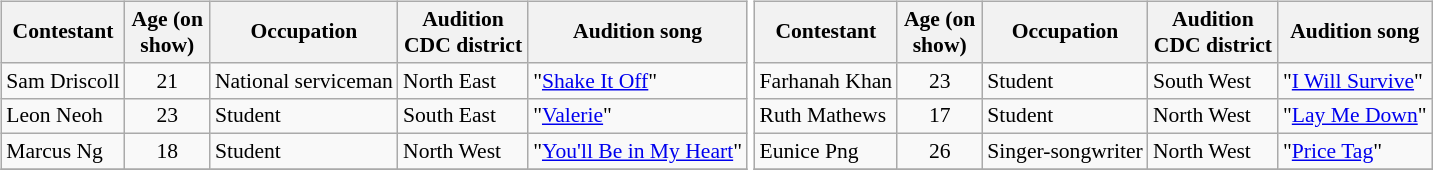<table>
<tr>
<td><br><table class="wikitable" style="margin:0; font-size:90%;">
<tr>
<th>Contestant</th>
<th style="width:50px;">Age (on show)</th>
<th>Occupation</th>
<th style="width:80px;">Audition CDC district</th>
<th>Audition song</th>
</tr>
<tr>
<td>Sam Driscoll</td>
<td style="text-align:center;">21</td>
<td>National serviceman</td>
<td>North East</td>
<td>"<a href='#'>Shake It Off</a>"</td>
</tr>
<tr>
<td>Leon Neoh</td>
<td style="text-align:center;">23</td>
<td>Student</td>
<td>South East</td>
<td>"<a href='#'>Valerie</a>"</td>
</tr>
<tr>
<td>Marcus Ng</td>
<td style="text-align:center;">18</td>
<td>Student</td>
<td>North West</td>
<td>"<a href='#'>You'll Be in My Heart</a>"</td>
</tr>
<tr>
</tr>
</table>
</td>
<td><br><table class="wikitable" style="margin:0; font-size:90%;">
<tr>
<th>Contestant</th>
<th style="width:50px;">Age (on show)</th>
<th>Occupation</th>
<th style="width:80px;">Audition CDC district</th>
<th>Audition song</th>
</tr>
<tr>
<td>Farhanah Khan</td>
<td style="text-align:center;">23</td>
<td>Student</td>
<td>South West</td>
<td>"<a href='#'>I Will Survive</a>"</td>
</tr>
<tr>
<td>Ruth Mathews</td>
<td style="text-align:center;">17</td>
<td>Student</td>
<td>North West</td>
<td>"<a href='#'>Lay Me Down</a>"</td>
</tr>
<tr>
<td>Eunice Png</td>
<td style="text-align:center;">26</td>
<td>Singer-songwriter</td>
<td>North West</td>
<td>"<a href='#'>Price Tag</a>"</td>
</tr>
<tr>
</tr>
</table>
</td>
</tr>
</table>
